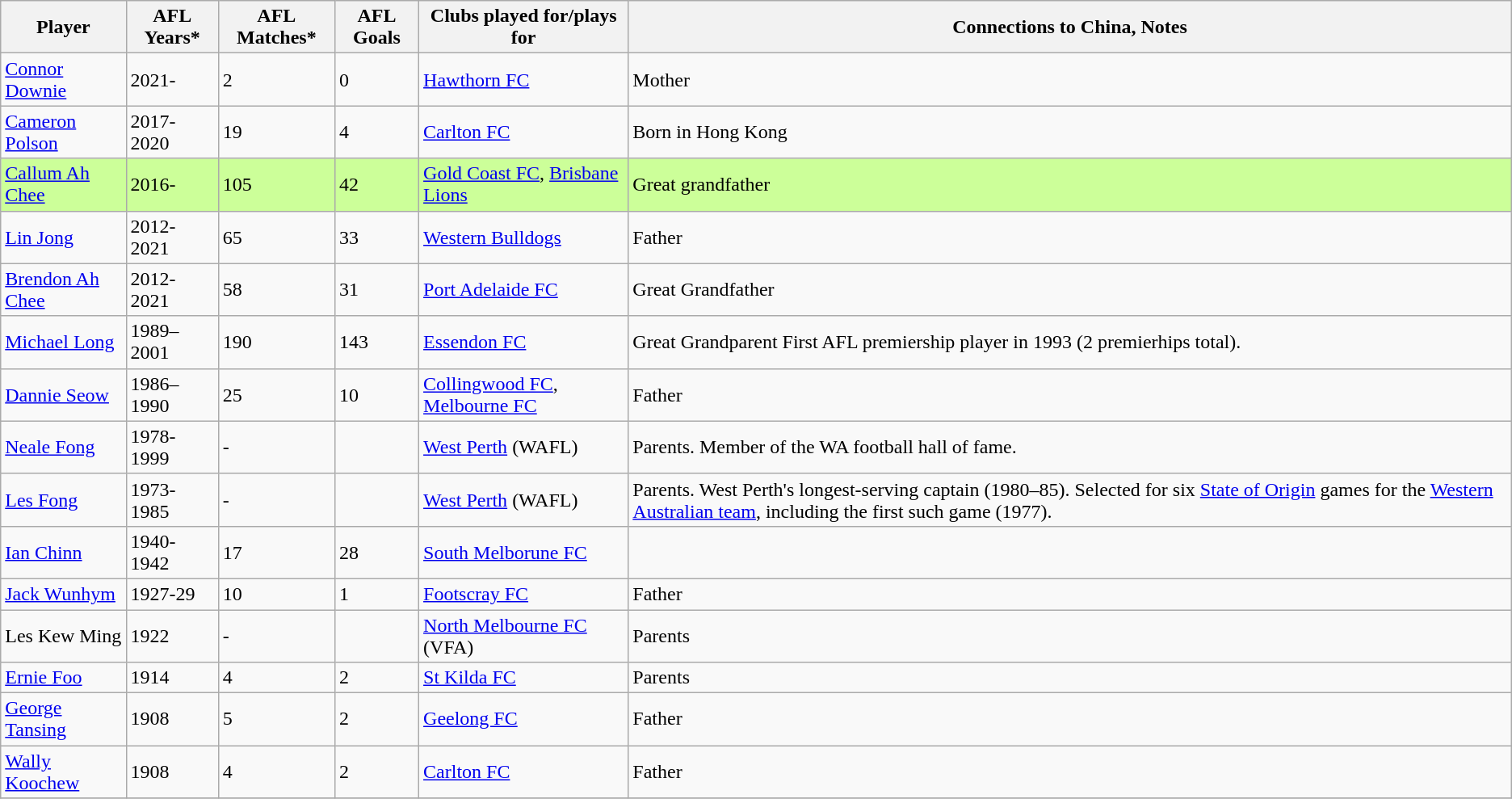<table class="wikitable sortable">
<tr>
<th>Player</th>
<th>AFL Years*</th>
<th>AFL Matches*</th>
<th>AFL Goals</th>
<th>Clubs played for/plays for</th>
<th>Connections to China, Notes</th>
</tr>
<tr>
<td><a href='#'>Connor Downie</a></td>
<td>2021-</td>
<td>2</td>
<td>0</td>
<td><a href='#'>Hawthorn FC</a></td>
<td>Mother</td>
</tr>
<tr>
<td><a href='#'>Cameron Polson</a></td>
<td>2017-2020</td>
<td>19</td>
<td>4</td>
<td><a href='#'>Carlton FC</a></td>
<td>Born in Hong Kong</td>
</tr>
<tr bgcolor="#CCFF99">
<td><a href='#'>Callum Ah Chee</a></td>
<td>2016-</td>
<td>105</td>
<td>42</td>
<td><a href='#'>Gold Coast FC</a>, <a href='#'>Brisbane Lions</a></td>
<td>Great grandfather</td>
</tr>
<tr>
<td><a href='#'>Lin Jong</a></td>
<td>2012-2021</td>
<td>65</td>
<td>33</td>
<td><a href='#'>Western Bulldogs</a></td>
<td>Father</td>
</tr>
<tr>
<td><a href='#'>Brendon Ah Chee</a></td>
<td>2012-2021</td>
<td>58</td>
<td>31</td>
<td><a href='#'>Port Adelaide FC</a></td>
<td>Great Grandfather</td>
</tr>
<tr>
<td><a href='#'>Michael Long</a></td>
<td>1989–2001</td>
<td>190</td>
<td>143</td>
<td><a href='#'>Essendon FC</a></td>
<td>Great Grandparent First AFL premiership player in 1993 (2 premierhips total).</td>
</tr>
<tr>
<td><a href='#'>Dannie Seow</a></td>
<td>1986–1990</td>
<td>25</td>
<td>10</td>
<td><a href='#'>Collingwood FC</a>, <a href='#'>Melbourne FC</a></td>
<td>Father</td>
</tr>
<tr>
<td><a href='#'>Neale Fong</a></td>
<td>1978-1999</td>
<td>-</td>
<td></td>
<td><a href='#'>West Perth</a> (WAFL)</td>
<td>Parents. Member of the WA football hall of fame.</td>
</tr>
<tr>
<td><a href='#'>Les Fong</a></td>
<td>1973-1985</td>
<td>-</td>
<td></td>
<td><a href='#'>West Perth</a> (WAFL)</td>
<td>Parents. West Perth's longest-serving captain (1980–85). Selected for six <a href='#'>State of Origin</a> games for the <a href='#'>Western Australian team</a>, including the first such game (1977).</td>
</tr>
<tr>
<td><a href='#'>Ian Chinn</a></td>
<td>1940-1942</td>
<td>17</td>
<td>28</td>
<td><a href='#'>South Melborune FC</a></td>
<td></td>
</tr>
<tr>
<td><a href='#'>Jack Wunhym</a></td>
<td>1927-29</td>
<td>10</td>
<td>1</td>
<td><a href='#'>Footscray FC</a></td>
<td>Father</td>
</tr>
<tr>
<td>Les Kew Ming</td>
<td>1922</td>
<td>-</td>
<td></td>
<td><a href='#'>North Melbourne FC</a> (VFA)</td>
<td>Parents</td>
</tr>
<tr>
<td><a href='#'>Ernie Foo</a></td>
<td>1914</td>
<td>4</td>
<td>2</td>
<td><a href='#'>St Kilda FC</a></td>
<td>Parents</td>
</tr>
<tr>
<td><a href='#'>George Tansing</a></td>
<td>1908</td>
<td>5</td>
<td>2</td>
<td><a href='#'>Geelong FC</a></td>
<td>Father</td>
</tr>
<tr>
<td><a href='#'>Wally Koochew</a></td>
<td>1908</td>
<td>4</td>
<td>2</td>
<td><a href='#'>Carlton FC</a></td>
<td>Father</td>
</tr>
<tr>
</tr>
</table>
